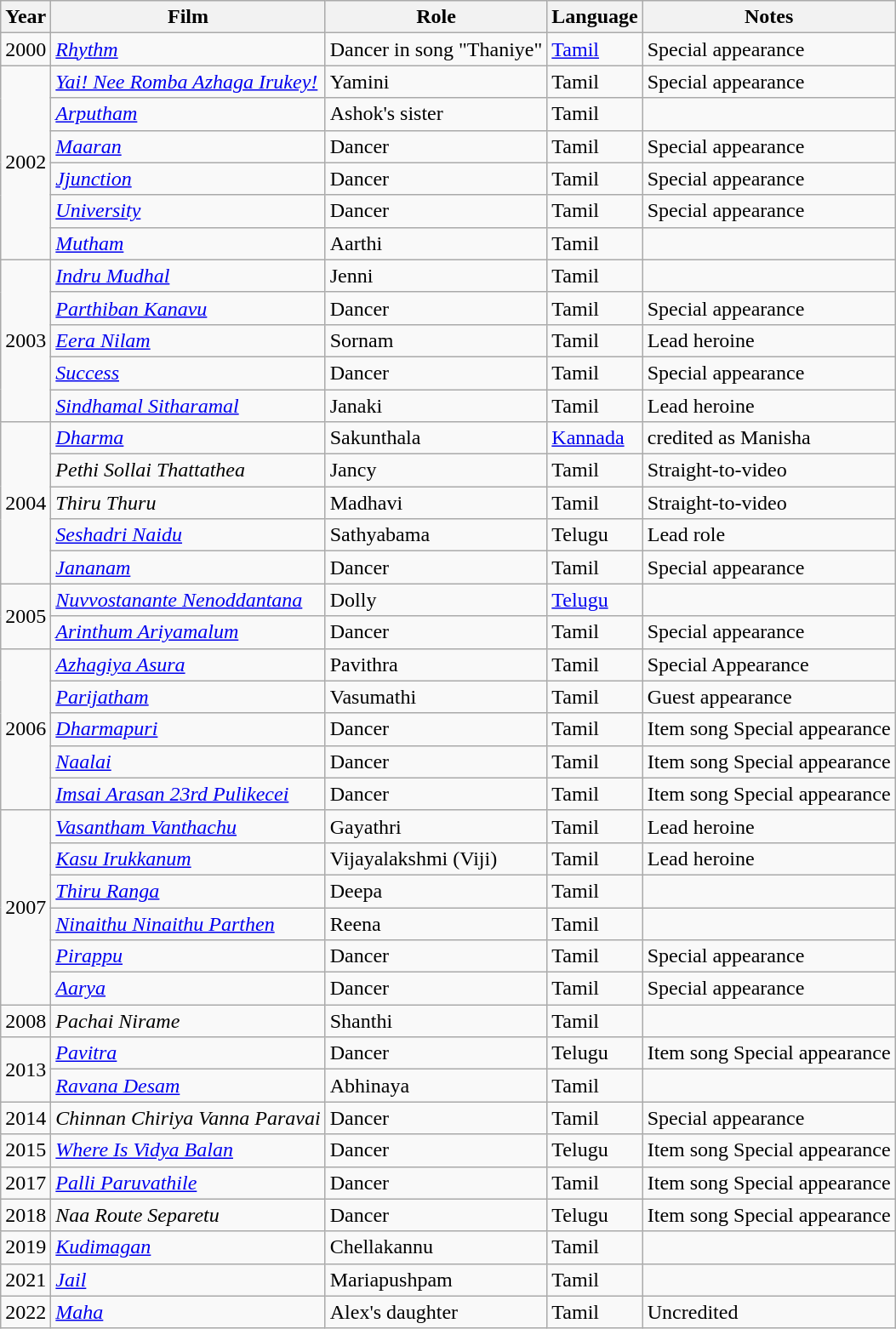<table class="wikitable sortable">
<tr>
<th>Year</th>
<th>Film</th>
<th>Role</th>
<th>Language</th>
<th class=unsortable>Notes</th>
</tr>
<tr>
<td>2000</td>
<td><em><a href='#'>Rhythm</a></em></td>
<td>Dancer in song "Thaniye"</td>
<td><a href='#'>Tamil</a></td>
<td>Special appearance</td>
</tr>
<tr>
<td rowspan="6">2002</td>
<td><em><a href='#'>Yai! Nee Romba Azhaga Irukey!</a></em></td>
<td>Yamini</td>
<td>Tamil</td>
<td>Special appearance</td>
</tr>
<tr>
<td><em><a href='#'>Arputham</a></em></td>
<td>Ashok's sister</td>
<td>Tamil</td>
<td></td>
</tr>
<tr>
<td><em><a href='#'>Maaran</a></em></td>
<td>Dancer</td>
<td>Tamil</td>
<td>Special appearance</td>
</tr>
<tr>
<td><em><a href='#'>Jjunction</a></em></td>
<td>Dancer</td>
<td>Tamil</td>
<td>Special appearance</td>
</tr>
<tr>
<td><em><a href='#'>University</a></em></td>
<td>Dancer</td>
<td>Tamil</td>
<td>Special appearance</td>
</tr>
<tr>
<td><em><a href='#'>Mutham</a></em></td>
<td>Aarthi</td>
<td>Tamil</td>
<td></td>
</tr>
<tr>
<td rowspan="5">2003</td>
<td><em><a href='#'>Indru Mudhal</a></em></td>
<td>Jenni</td>
<td>Tamil</td>
<td></td>
</tr>
<tr>
<td><em><a href='#'>Parthiban Kanavu</a></em></td>
<td>Dancer</td>
<td>Tamil</td>
<td>Special appearance</td>
</tr>
<tr>
<td><em><a href='#'>Eera Nilam</a></em></td>
<td>Sornam</td>
<td>Tamil</td>
<td>Lead heroine</td>
</tr>
<tr>
<td><em><a href='#'>Success</a></em></td>
<td>Dancer</td>
<td>Tamil</td>
<td>Special appearance</td>
</tr>
<tr>
<td><em><a href='#'>Sindhamal Sitharamal</a></em></td>
<td>Janaki</td>
<td>Tamil</td>
<td>Lead heroine</td>
</tr>
<tr>
<td rowspan="5">2004</td>
<td><em><a href='#'>Dharma</a></em></td>
<td>Sakunthala</td>
<td><a href='#'>Kannada</a></td>
<td>credited as Manisha</td>
</tr>
<tr>
<td><em>Pethi Sollai Thattathea</em></td>
<td>Jancy</td>
<td>Tamil</td>
<td>Straight-to-video</td>
</tr>
<tr>
<td><em>Thiru Thuru</em></td>
<td>Madhavi</td>
<td>Tamil</td>
<td>Straight-to-video</td>
</tr>
<tr>
<td><em><a href='#'>Seshadri Naidu</a></em></td>
<td>Sathyabama</td>
<td>Telugu</td>
<td>Lead role</td>
</tr>
<tr>
<td><em><a href='#'>Jananam</a></em></td>
<td>Dancer</td>
<td>Tamil</td>
<td>Special appearance</td>
</tr>
<tr>
<td rowspan="2">2005</td>
<td><em><a href='#'>Nuvvostanante Nenoddantana</a></em></td>
<td>Dolly</td>
<td><a href='#'>Telugu</a></td>
<td></td>
</tr>
<tr>
<td><em><a href='#'>Arinthum Ariyamalum</a></em></td>
<td>Dancer</td>
<td>Tamil</td>
<td>Special appearance</td>
</tr>
<tr>
<td rowspan="5">2006</td>
<td><em><a href='#'>Azhagiya Asura</a></em></td>
<td>Pavithra</td>
<td>Tamil</td>
<td>Special  Appearance</td>
</tr>
<tr>
<td><em><a href='#'>Parijatham</a></em></td>
<td>Vasumathi</td>
<td>Tamil</td>
<td>Guest appearance</td>
</tr>
<tr>
<td><em><a href='#'>Dharmapuri</a></em></td>
<td>Dancer</td>
<td>Tamil</td>
<td>Item song Special appearance</td>
</tr>
<tr>
<td><em><a href='#'>Naalai</a></em></td>
<td>Dancer</td>
<td>Tamil</td>
<td>Item song Special appearance</td>
</tr>
<tr>
<td><em><a href='#'>Imsai Arasan 23rd Pulikecei</a></em></td>
<td>Dancer</td>
<td>Tamil</td>
<td>Item song Special appearance</td>
</tr>
<tr>
<td rowspan="6">2007</td>
<td><em><a href='#'>Vasantham Vanthachu</a></em></td>
<td>Gayathri</td>
<td>Tamil</td>
<td>Lead heroine</td>
</tr>
<tr>
<td><em><a href='#'>Kasu Irukkanum</a></em></td>
<td>Vijayalakshmi (Viji)</td>
<td>Tamil</td>
<td>Lead heroine</td>
</tr>
<tr>
<td><em><a href='#'>Thiru Ranga</a></em></td>
<td>Deepa</td>
<td>Tamil</td>
<td></td>
</tr>
<tr>
<td><em><a href='#'>Ninaithu Ninaithu Parthen</a></em></td>
<td>Reena</td>
<td>Tamil</td>
<td></td>
</tr>
<tr>
<td><em><a href='#'>Pirappu</a></em></td>
<td>Dancer</td>
<td>Tamil</td>
<td>Special appearance</td>
</tr>
<tr>
<td><em><a href='#'>Aarya</a></em></td>
<td>Dancer</td>
<td>Tamil</td>
<td>Special appearance</td>
</tr>
<tr>
<td>2008</td>
<td><em>Pachai Nirame</em></td>
<td>Shanthi</td>
<td>Tamil</td>
<td></td>
</tr>
<tr>
<td rowspan="2">2013</td>
<td><em><a href='#'>Pavitra</a></em></td>
<td>Dancer</td>
<td>Telugu</td>
<td>Item song Special appearance</td>
</tr>
<tr>
<td><em><a href='#'>Ravana Desam</a></em></td>
<td>Abhinaya</td>
<td>Tamil</td>
<td></td>
</tr>
<tr>
<td>2014</td>
<td><em>Chinnan Chiriya Vanna Paravai</em></td>
<td>Dancer</td>
<td>Tamil</td>
<td>Special appearance</td>
</tr>
<tr>
<td>2015</td>
<td><em><a href='#'>Where Is Vidya Balan</a></em></td>
<td>Dancer</td>
<td>Telugu</td>
<td>Item song Special appearance</td>
</tr>
<tr>
<td>2017</td>
<td><em><a href='#'>Palli Paruvathile</a></em></td>
<td>Dancer</td>
<td>Tamil</td>
<td>Item song Special appearance</td>
</tr>
<tr>
<td>2018</td>
<td><em>Naa Route Separetu</em></td>
<td>Dancer</td>
<td>Telugu</td>
<td>Item song Special appearance</td>
</tr>
<tr>
<td>2019</td>
<td><em><a href='#'>Kudimagan</a></em></td>
<td>Chellakannu</td>
<td>Tamil</td>
<td></td>
</tr>
<tr>
<td>2021</td>
<td><em><a href='#'>Jail</a></em></td>
<td>Mariapushpam</td>
<td>Tamil</td>
<td></td>
</tr>
<tr>
<td>2022</td>
<td><em><a href='#'>Maha</a></em></td>
<td>Alex's daughter</td>
<td>Tamil</td>
<td>Uncredited</td>
</tr>
</table>
